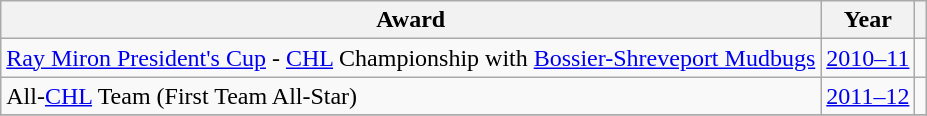<table class="wikitable">
<tr>
<th>Award</th>
<th>Year</th>
<th></th>
</tr>
<tr>
<td><a href='#'>Ray Miron President's Cup</a> - <a href='#'>CHL</a> Championship with <a href='#'>Bossier-Shreveport Mudbugs</a></td>
<td><a href='#'>2010–11</a></td>
<td></td>
</tr>
<tr>
<td>All-<a href='#'>CHL</a> Team (First Team All-Star)</td>
<td><a href='#'>2011–12</a></td>
<td></td>
</tr>
<tr>
</tr>
</table>
